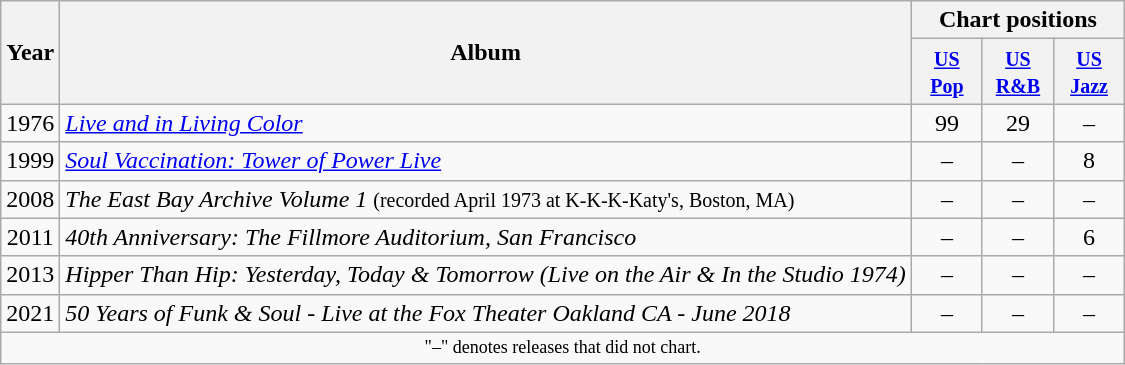<table class="wikitable" style="text-align:center;">
<tr>
<th rowspan="2">Year</th>
<th rowspan="2">Album</th>
<th colspan="3">Chart positions</th>
</tr>
<tr>
<th width="40"><small><a href='#'>US Pop</a></small><br></th>
<th width="40"><small><a href='#'>US R&B</a></small><br></th>
<th width="40"><small><a href='#'>US Jazz</a></small><br></th>
</tr>
<tr>
<td>1976</td>
<td align="left"><em><a href='#'>Live and in Living Color</a></em></td>
<td>99</td>
<td>29</td>
<td>–</td>
</tr>
<tr>
<td>1999</td>
<td align="left"><em><a href='#'>Soul Vaccination: Tower of Power Live</a></em></td>
<td>–</td>
<td>–</td>
<td>8</td>
</tr>
<tr>
<td>2008</td>
<td align="left"><em>The East Bay Archive Volume 1</em> <small>(recorded April 1973 at K-K-K-Katy's, Boston, MA)</small></td>
<td>–</td>
<td>–</td>
<td>–</td>
</tr>
<tr>
<td>2011</td>
<td align="left"><em>40th Anniversary: The Fillmore Auditorium, San Francisco</em></td>
<td>–</td>
<td>–</td>
<td>6</td>
</tr>
<tr>
<td>2013</td>
<td align="left"><em>Hipper Than Hip: Yesterday, Today & Tomorrow (Live on the Air & In the Studio 1974)</em></td>
<td>–</td>
<td>–</td>
<td>–</td>
</tr>
<tr>
<td>2021</td>
<td align="left"><em>50 Years of Funk & Soul - Live at the Fox Theater Oakland CA - June 2018</em></td>
<td>–</td>
<td>–</td>
<td>–</td>
</tr>
<tr>
<td colspan="6" style="text-align:center; font-size:9pt;">"–" denotes releases that did not chart.</td>
</tr>
</table>
